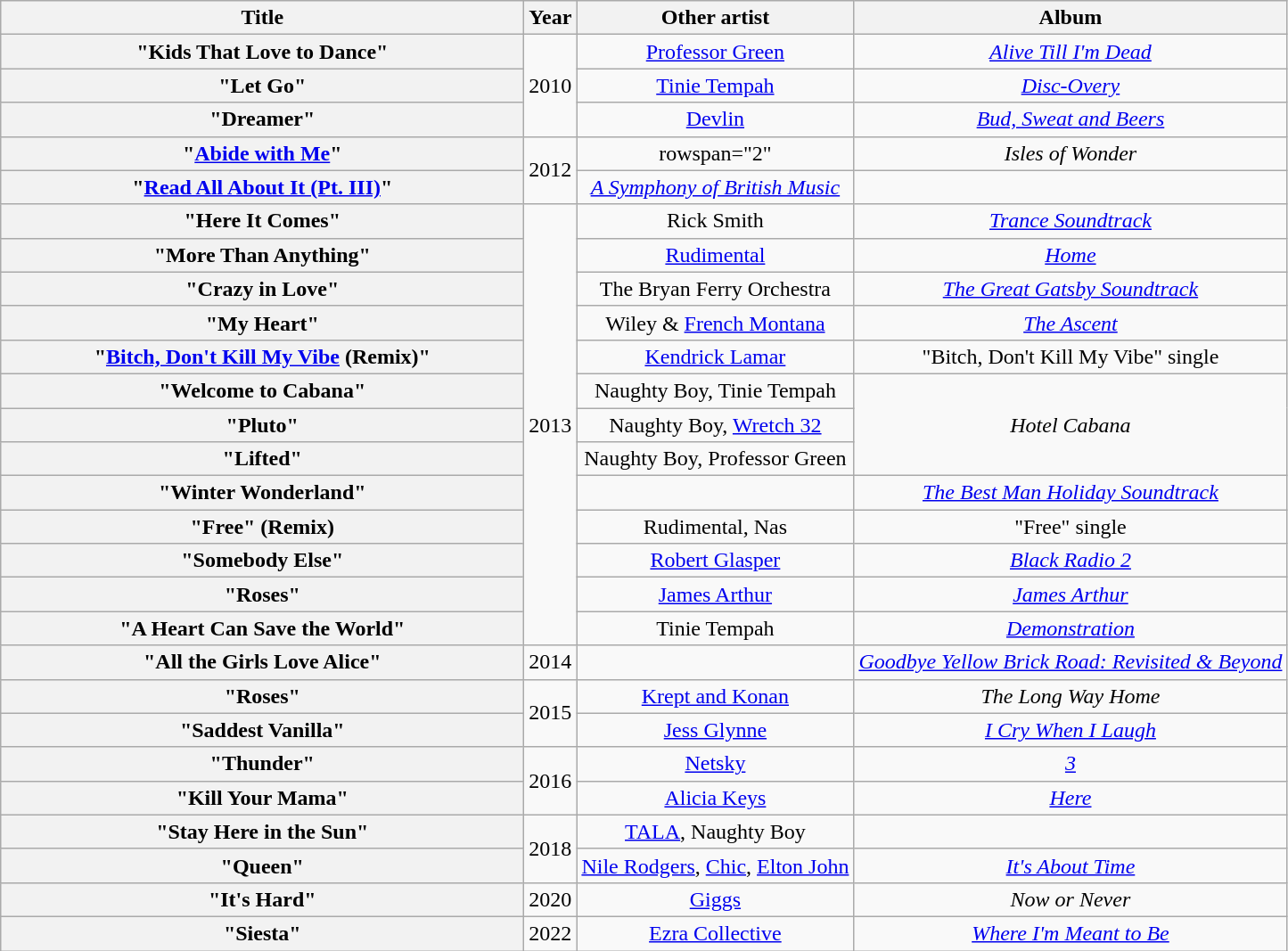<table class="wikitable plainrowheaders" style="text-align:center;">
<tr>
<th scope="col" style="width:24em;">Title</th>
<th scope="col" style="width:1em;">Year</th>
<th scope="col">Other artist</th>
<th scope="col">Album</th>
</tr>
<tr>
<th scope="row">"Kids That Love to Dance"</th>
<td rowspan="3">2010</td>
<td><a href='#'>Professor Green</a></td>
<td><em><a href='#'>Alive Till I'm Dead</a></em></td>
</tr>
<tr>
<th scope="row">"Let Go"</th>
<td><a href='#'>Tinie Tempah</a></td>
<td><em><a href='#'>Disc-Overy</a></em></td>
</tr>
<tr>
<th scope="row">"Dreamer"</th>
<td><a href='#'>Devlin</a></td>
<td><em><a href='#'>Bud, Sweat and Beers</a></em></td>
</tr>
<tr>
<th scope="row">"<a href='#'>Abide with Me</a>"</th>
<td rowspan="2">2012</td>
<td>rowspan="2" </td>
<td><em>Isles of Wonder</em></td>
</tr>
<tr>
<th scope="row">"<a href='#'>Read All About It (Pt. III)</a>"</th>
<td><em><a href='#'>A Symphony of British Music</a></em></td>
</tr>
<tr>
<th scope="row">"Here It Comes"</th>
<td rowspan="13">2013</td>
<td>Rick Smith</td>
<td><em><a href='#'>Trance Soundtrack</a></em></td>
</tr>
<tr>
<th scope="row">"More Than Anything"</th>
<td><a href='#'>Rudimental</a></td>
<td><em><a href='#'>Home</a></em></td>
</tr>
<tr>
<th scope="row">"Crazy in Love"</th>
<td>The Bryan Ferry Orchestra</td>
<td><em><a href='#'>The Great Gatsby Soundtrack</a></em></td>
</tr>
<tr>
<th scope="row">"My Heart"</th>
<td>Wiley & <a href='#'>French Montana</a></td>
<td><em><a href='#'>The Ascent</a></em></td>
</tr>
<tr>
<th scope="row">"<a href='#'>Bitch, Don't Kill My Vibe</a> (Remix)"</th>
<td><a href='#'>Kendrick Lamar</a></td>
<td>"Bitch, Don't Kill My Vibe" single</td>
</tr>
<tr>
<th scope="row">"Welcome to Cabana"</th>
<td>Naughty Boy, Tinie Tempah</td>
<td rowspan="3"><em>Hotel Cabana</em></td>
</tr>
<tr>
<th scope="row">"Pluto"</th>
<td>Naughty Boy, <a href='#'>Wretch 32</a></td>
</tr>
<tr>
<th scope="row">"Lifted"</th>
<td>Naughty Boy, Professor Green</td>
</tr>
<tr>
<th scope="row">"Winter Wonderland"</th>
<td></td>
<td><em><a href='#'>The Best Man Holiday Soundtrack</a></em></td>
</tr>
<tr>
<th scope="row">"Free" (Remix)</th>
<td>Rudimental, Nas</td>
<td>"Free" single</td>
</tr>
<tr>
<th scope="row">"Somebody Else"</th>
<td><a href='#'>Robert Glasper</a></td>
<td><em><a href='#'>Black Radio 2</a></em></td>
</tr>
<tr>
<th scope="row">"Roses"</th>
<td><a href='#'>James Arthur</a></td>
<td><em><a href='#'>James Arthur</a></em></td>
</tr>
<tr>
<th scope="row">"A Heart Can Save the World"</th>
<td>Tinie Tempah</td>
<td><em><a href='#'>Demonstration</a></em></td>
</tr>
<tr>
<th scope="row">"All the Girls Love Alice"</th>
<td>2014</td>
<td></td>
<td><em><a href='#'>Goodbye Yellow Brick Road: Revisited & Beyond</a></em></td>
</tr>
<tr>
<th scope="row">"Roses"</th>
<td rowspan="2">2015</td>
<td><a href='#'>Krept and Konan</a></td>
<td><em>The Long Way Home</em></td>
</tr>
<tr>
<th scope="row">"Saddest Vanilla"</th>
<td><a href='#'>Jess Glynne</a></td>
<td><em><a href='#'>I Cry When I Laugh</a></em></td>
</tr>
<tr>
<th scope="row">"Thunder"</th>
<td rowspan="2">2016</td>
<td><a href='#'>Netsky</a></td>
<td><em><a href='#'>3</a></em></td>
</tr>
<tr>
<th scope="row">"Kill Your Mama"</th>
<td><a href='#'>Alicia Keys</a></td>
<td><em><a href='#'>Here</a></em></td>
</tr>
<tr>
<th scope="row">"Stay Here in the Sun"</th>
<td rowspan="2">2018</td>
<td><a href='#'>TALA</a>, Naughty Boy</td>
<td></td>
</tr>
<tr>
<th scope="row">"Queen"</th>
<td><a href='#'>Nile Rodgers</a>, <a href='#'>Chic</a>, <a href='#'>Elton John</a></td>
<td><em><a href='#'>It's About Time</a></em></td>
</tr>
<tr>
<th scope="row">"It's Hard"</th>
<td>2020</td>
<td><a href='#'>Giggs</a></td>
<td><em>Now or Never</em></td>
</tr>
<tr>
<th scope="row">"Siesta"</th>
<td>2022</td>
<td><a href='#'>Ezra Collective</a></td>
<td><em><a href='#'>Where I'm Meant to Be</a></em></td>
</tr>
</table>
